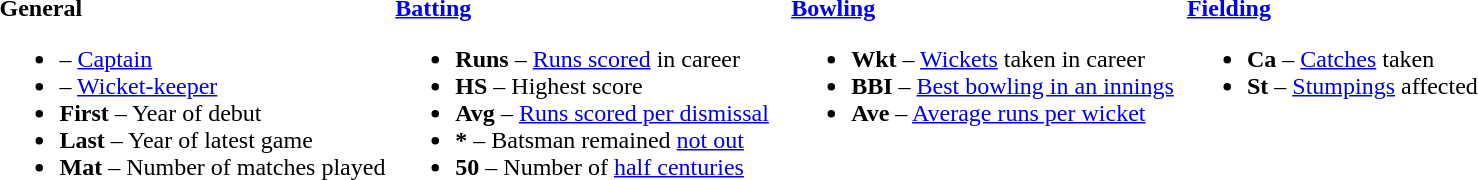<table>
<tr>
<td valign="top" style="width:25%"><br><strong>General</strong><ul><li> – <a href='#'>Captain</a></li><li> – <a href='#'>Wicket-keeper</a></li><li><strong>First</strong> – Year of debut</li><li><strong>Last</strong> – Year of latest game</li><li><strong>Mat</strong> – Number of matches played</li></ul></td>
<td valign="top" style="width:25%"><br><strong><a href='#'>Batting</a></strong><ul><li><strong>Runs</strong> – <a href='#'>Runs scored</a> in career</li><li><strong>HS</strong> – Highest score</li><li><strong>Avg</strong> – <a href='#'>Runs scored per dismissal</a></li><li><strong>*</strong> – Batsman remained <a href='#'>not out</a></li><li><strong>50</strong> – Number of <a href='#'>half centuries</a></li></ul></td>
<td valign="top" style="width:25%"><br><strong><a href='#'>Bowling</a></strong><ul><li><strong>Wkt</strong> – <a href='#'>Wickets</a> taken in career</li><li><strong>BBI</strong> – <a href='#'>Best bowling in an innings</a></li><li><strong>Ave</strong> – <a href='#'>Average runs per wicket</a></li></ul></td>
<td valign="top" style="width:24%"><br><strong><a href='#'>Fielding</a></strong><ul><li><strong>Ca</strong> – <a href='#'>Catches</a> taken</li><li><strong>St</strong> – <a href='#'>Stumpings</a> affected</li></ul></td>
</tr>
</table>
